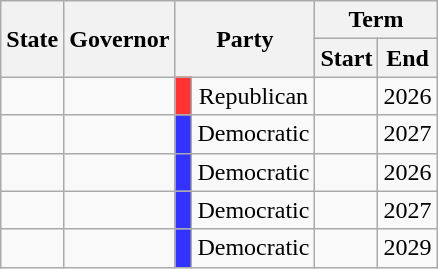<table class="sortable wikitable" style="text-align:center;">
<tr>
<th rowspan="2">State</th>
<th rowspan="2">Governor</th>
<th colspan="2" rowspan="2">Party</th>
<th colspan="2">Term</th>
</tr>
<tr>
<th>Start</th>
<th>End</th>
</tr>
<tr>
<td data-sort-value="Alaska"></td>
<td></td>
<td style="background:#FF3333;"> </td>
<td>Republican</td>
<td></td>
<td>2026</td>
</tr>
<tr>
<td data-sort-value="California"></td>
<td></td>
<td style="background:#3333FF;"> </td>
<td>Democratic</td>
<td></td>
<td>2027</td>
</tr>
<tr>
<td data-sort-value="Hawaii"></td>
<td></td>
<td style="background:#3333FF;"> </td>
<td>Democratic</td>
<td></td>
<td>2026</td>
</tr>
<tr>
<td data-sort-value="Oregon"></td>
<td></td>
<td style="background:#3333FF;"> </td>
<td>Democratic</td>
<td></td>
<td>2027</td>
</tr>
<tr>
<td data-sort-value="Washington"></td>
<td></td>
<td style="background:#3333FF;"> </td>
<td>Democratic</td>
<td></td>
<td>2029</td>
</tr>
</table>
